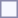<table style="border:1px solid #8888aa; background:#f7f8ff; padding:5px; font-size:95%; margin:0 12px 12px 0;">
</table>
